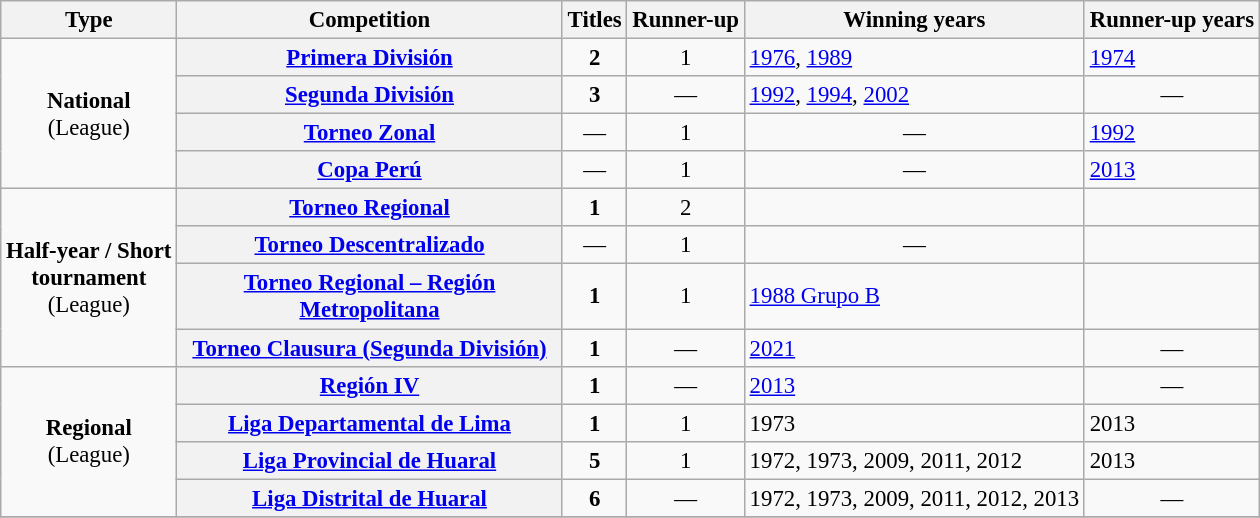<table class="wikitable plainrowheaders" style="font-size:95%; text-align:center;">
<tr>
<th>Type</th>
<th width=250px>Competition</th>
<th>Titles</th>
<th>Runner-up</th>
<th>Winning years</th>
<th>Runner-up years</th>
</tr>
<tr>
<td rowspan=4><strong>National</strong><br>(League)</td>
<th scope=col><a href='#'>Primera División</a></th>
<td><strong>2</strong></td>
<td>1</td>
<td align="left"><a href='#'>1976</a>, <a href='#'>1989</a></td>
<td align="left"><a href='#'>1974</a></td>
</tr>
<tr>
<th scope=col><a href='#'>Segunda División</a></th>
<td><strong>3</strong></td>
<td style="text-align:center;">—</td>
<td align="left"><a href='#'>1992</a>, <a href='#'>1994</a>, <a href='#'>2002</a></td>
<td style="text-align:center;">—</td>
</tr>
<tr>
<th scope=col><a href='#'>Torneo Zonal</a></th>
<td style="text-align:center;">—</td>
<td>1</td>
<td style="text-align:center;">—</td>
<td align="left"><a href='#'>1992</a></td>
</tr>
<tr>
<th scope=col><a href='#'>Copa Perú</a></th>
<td style="text-align:center;">—</td>
<td>1</td>
<td style="text-align:center;">—</td>
<td align="left"><a href='#'>2013</a></td>
</tr>
<tr>
<td rowspan=4><strong>Half-year / Short<br>tournament</strong><br>(League)</td>
<th scope=col><a href='#'>Torneo Regional</a></th>
<td><strong>1</strong></td>
<td>2</td>
<td></td>
<td></td>
</tr>
<tr>
<th scope=col><a href='#'>Torneo Descentralizado</a></th>
<td style="text-align:center;">—</td>
<td>1</td>
<td style="text-align:center;">—</td>
<td></td>
</tr>
<tr>
<th scope=col><a href='#'>Torneo Regional – Región Metropolitana</a></th>
<td><strong>1</strong></td>
<td>1</td>
<td align="left"><a href='#'>1988 Grupo B</a></td>
<td></td>
</tr>
<tr>
<th scope=col><a href='#'>Torneo Clausura (Segunda División)</a></th>
<td><strong>1</strong></td>
<td style="text-align:center;">—</td>
<td align="left"><a href='#'>2021</a></td>
<td style="text-align:center;">—</td>
</tr>
<tr>
<td rowspan=4><strong>Regional</strong><br>(League)</td>
<th scope=col><a href='#'>Región IV</a></th>
<td><strong>1</strong></td>
<td style="text-align:center;">—</td>
<td align="left"><a href='#'>2013</a></td>
<td style="text-align:center;">—</td>
</tr>
<tr>
<th scope=col><a href='#'>Liga Departamental de Lima</a></th>
<td><strong>1</strong></td>
<td>1</td>
<td align="left">1973</td>
<td align="left">2013</td>
</tr>
<tr>
<th scope=col><a href='#'>Liga Provincial de Huaral</a></th>
<td><strong>5</strong></td>
<td>1</td>
<td align="left">1972, 1973, 2009, 2011, 2012</td>
<td align="left">2013</td>
</tr>
<tr>
<th scope=col><a href='#'>Liga Distrital de Huaral</a></th>
<td><strong>6</strong></td>
<td style="text-align:center;">—</td>
<td align="left">1972, 1973, 2009, 2011, 2012, 2013</td>
<td style="text-align:center;">—</td>
</tr>
<tr>
</tr>
</table>
